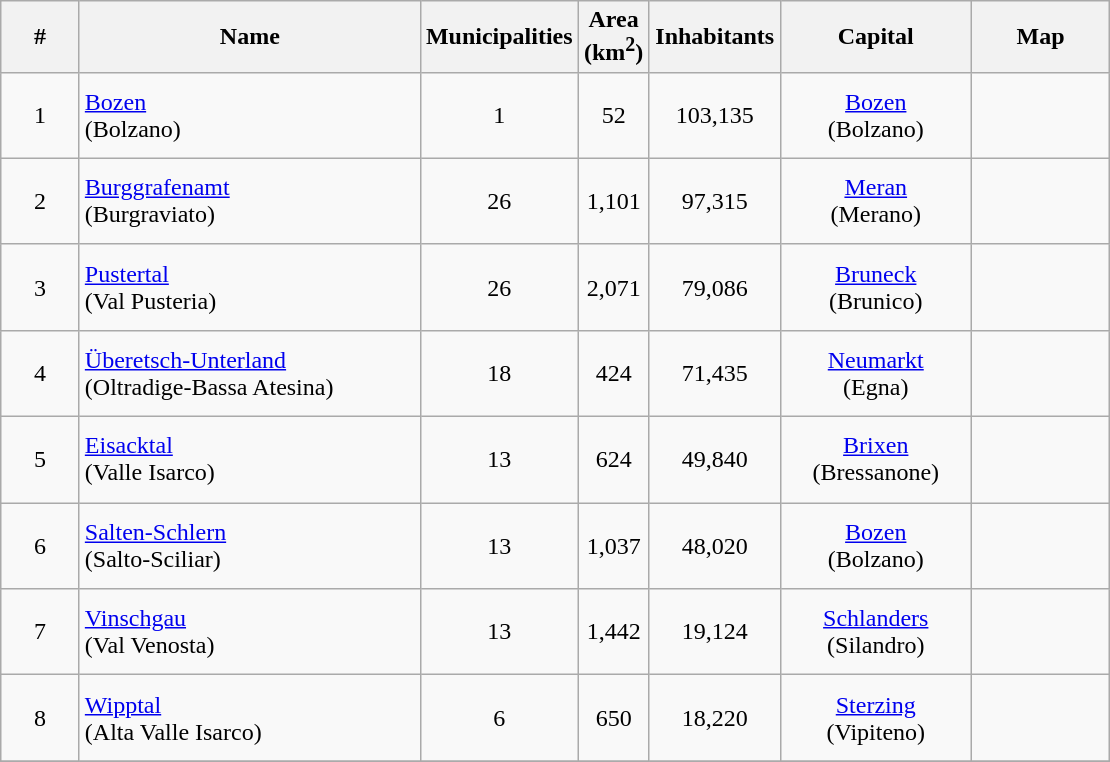<table class="wikitable sortable">
<tr>
<th width=45>#</th>
<th width=220>Name</th>
<th width=40>Municipalities</th>
<th width=40>Area (km<sup>2</sup>)</th>
<th width=80>Inhabitants</th>
<th width=120>Capital</th>
<th class="unsortable" width=85>Map</th>
</tr>
<tr>
<td height=50 align=center>1</td>
<td><a href='#'>Bozen</a> <br> (Bolzano)</td>
<td align=center>1</td>
<td align=center>52</td>
<td align=center>103,135</td>
<td align=center><a href='#'>Bozen</a> <br> (Bolzano)</td>
<td align=center></td>
</tr>
<tr>
<td height=50 align=center>2</td>
<td><a href='#'>Burggrafenamt</a> <br> (Burgraviato)</td>
<td align=center>26</td>
<td align=center>1,101</td>
<td align=center>97,315</td>
<td align=center><a href='#'>Meran</a> <br> (Merano)</td>
<td align=center></td>
</tr>
<tr>
<td height=50 align=center>3</td>
<td><a href='#'>Pustertal</a> <br> (Val Pusteria)</td>
<td align=center>26</td>
<td align=center>2,071</td>
<td align=center>79,086</td>
<td align=center><a href='#'>Bruneck</a> <br> (Brunico)</td>
<td align=center></td>
</tr>
<tr>
<td height=50 align=center>4</td>
<td><a href='#'>Überetsch-Unterland</a> <br> (Oltradige-Bassa Atesina)</td>
<td align=center>18</td>
<td align=center>424</td>
<td align=center>71,435</td>
<td align=center><a href='#'>Neumarkt</a> <br> (Egna)</td>
<td align=center></td>
</tr>
<tr>
<td height=50 align=center>5</td>
<td><a href='#'>Eisacktal</a> <br> (Valle Isarco)</td>
<td align=center>13</td>
<td align=center>624</td>
<td align=center>49,840</td>
<td align=center><a href='#'>Brixen</a> <br> (Bressanone)</td>
<td align=center></td>
</tr>
<tr>
<td height=50 align=center>6</td>
<td><a href='#'>Salten-Schlern</a> <br> (Salto-Sciliar)</td>
<td align=center>13</td>
<td align=center>1,037</td>
<td align=center>48,020</td>
<td align=center><a href='#'>Bozen</a> <br> (Bolzano)</td>
<td align=center></td>
</tr>
<tr>
<td height=50 align=center>7</td>
<td><a href='#'>Vinschgau</a> <br> (Val Venosta)</td>
<td align=center>13</td>
<td align=center>1,442</td>
<td align=center>19,124</td>
<td align=center><a href='#'>Schlanders</a> <br> (Silandro)</td>
<td align=center></td>
</tr>
<tr>
<td height=50 align=center>8</td>
<td><a href='#'>Wipptal</a> <br> (Alta Valle Isarco)</td>
<td align=center>6</td>
<td align=center>650</td>
<td align=center>18,220</td>
<td align=center><a href='#'>Sterzing</a> <br> (Vipiteno)</td>
<td align=center></td>
</tr>
<tr>
</tr>
</table>
